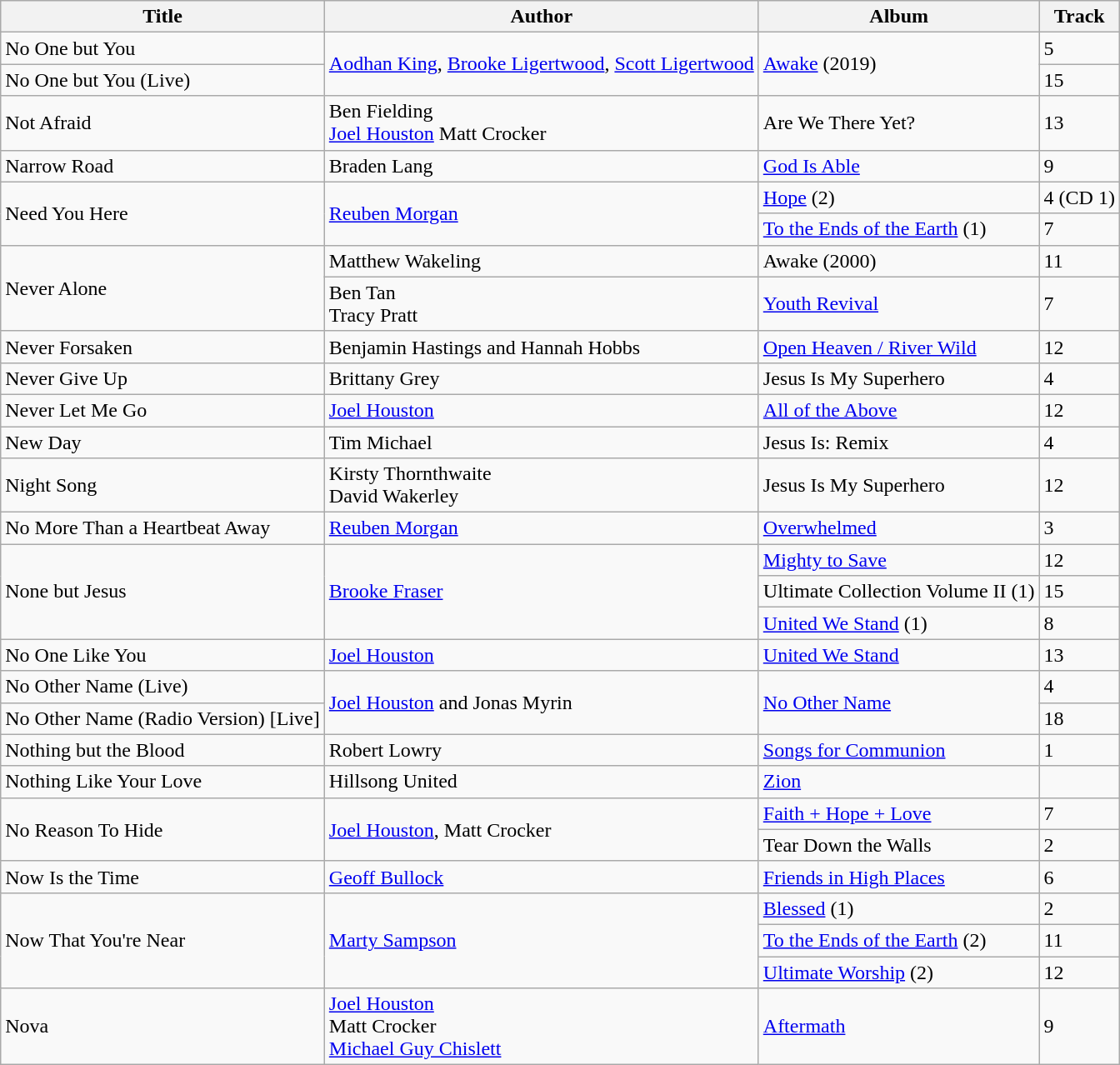<table class="wikitable">
<tr>
<th>Title</th>
<th>Author</th>
<th>Album</th>
<th>Track</th>
</tr>
<tr>
<td>No One but You</td>
<td rowspan="2"><a href='#'>Aodhan King</a>, <a href='#'>Brooke Ligertwood</a>, <a href='#'>Scott Ligertwood</a></td>
<td rowspan="2"><a href='#'>Awake</a> (2019)</td>
<td>5</td>
</tr>
<tr>
<td>No One but You (Live)</td>
<td>15</td>
</tr>
<tr>
<td>Not Afraid</td>
<td>Ben Fielding<br><a href='#'>Joel Houston</a>
Matt Crocker</td>
<td>Are We There Yet?</td>
<td>13</td>
</tr>
<tr>
<td>Narrow Road</td>
<td>Braden Lang</td>
<td><a href='#'>God Is Able</a></td>
<td>9</td>
</tr>
<tr>
<td rowspan="2">Need You Here</td>
<td rowspan="2"><a href='#'>Reuben Morgan</a></td>
<td><a href='#'>Hope</a> (2)</td>
<td>4 (CD 1)</td>
</tr>
<tr>
<td><a href='#'>To the Ends of the Earth</a> (1)</td>
<td>7</td>
</tr>
<tr>
<td rowspan="2">Never Alone</td>
<td>Matthew Wakeling</td>
<td>Awake (2000)</td>
<td>11</td>
</tr>
<tr>
<td>Ben Tan <br> 	Tracy Pratt</td>
<td><a href='#'>Youth Revival</a></td>
<td>7</td>
</tr>
<tr>
<td>Never Forsaken</td>
<td>Benjamin Hastings and Hannah Hobbs</td>
<td><a href='#'>Open Heaven / River Wild</a></td>
<td>12</td>
</tr>
<tr>
<td>Never Give Up</td>
<td>Brittany Grey</td>
<td>Jesus Is My Superhero</td>
<td>4</td>
</tr>
<tr>
<td>Never Let Me Go</td>
<td><a href='#'>Joel Houston</a></td>
<td><a href='#'>All of the Above</a></td>
<td>12</td>
</tr>
<tr>
<td>New Day</td>
<td>Tim Michael</td>
<td>Jesus Is: Remix</td>
<td>4</td>
</tr>
<tr>
<td>Night Song</td>
<td>Kirsty Thornthwaite <br> David Wakerley</td>
<td>Jesus Is My Superhero</td>
<td>12</td>
</tr>
<tr>
<td>No More Than a Heartbeat Away</td>
<td><a href='#'>Reuben Morgan</a></td>
<td><a href='#'>Overwhelmed</a></td>
<td>3</td>
</tr>
<tr>
<td rowspan="3">None but Jesus</td>
<td rowspan="3"><a href='#'>Brooke Fraser</a></td>
<td><a href='#'>Mighty to Save</a></td>
<td>12</td>
</tr>
<tr>
<td>Ultimate Collection Volume II (1)</td>
<td>15</td>
</tr>
<tr>
<td><a href='#'>United We Stand</a> (1)</td>
<td>8</td>
</tr>
<tr>
<td>No One Like You</td>
<td><a href='#'>Joel Houston</a></td>
<td><a href='#'>United We Stand</a></td>
<td>13</td>
</tr>
<tr>
<td>No Other Name (Live)</td>
<td rowspan="2"><a href='#'>Joel Houston</a> and Jonas Myrin</td>
<td rowspan="2"><a href='#'>No Other Name</a></td>
<td>4</td>
</tr>
<tr>
<td>No Other Name (Radio Version) [Live]</td>
<td>18</td>
</tr>
<tr>
<td>Nothing but the Blood</td>
<td>Robert Lowry</td>
<td><a href='#'>Songs for Communion</a></td>
<td>1</td>
</tr>
<tr>
<td>Nothing Like Your Love</td>
<td>Hillsong United</td>
<td><a href='#'>Zion</a></td>
</tr>
<tr>
<td rowspan="2">No Reason To Hide</td>
<td rowspan="2"><a href='#'>Joel Houston</a>, Matt Crocker</td>
<td><a href='#'>Faith + Hope + Love</a></td>
<td>7</td>
</tr>
<tr>
<td>Tear Down the Walls</td>
<td>2</td>
</tr>
<tr>
<td>Now Is the Time</td>
<td><a href='#'>Geoff Bullock</a></td>
<td><a href='#'>Friends in High Places</a></td>
<td>6</td>
</tr>
<tr>
<td rowspan="3">Now That You're Near</td>
<td rowspan="3"><a href='#'>Marty Sampson</a></td>
<td><a href='#'>Blessed</a> (1)</td>
<td>2</td>
</tr>
<tr>
<td><a href='#'>To the Ends of the Earth</a> (2)</td>
<td>11</td>
</tr>
<tr>
<td><a href='#'>Ultimate Worship</a> (2)</td>
<td>12</td>
</tr>
<tr>
<td>Nova</td>
<td><a href='#'>Joel Houston</a> <br> Matt Crocker <br> <a href='#'>Michael Guy Chislett</a></td>
<td><a href='#'>Aftermath</a></td>
<td>9</td>
</tr>
</table>
